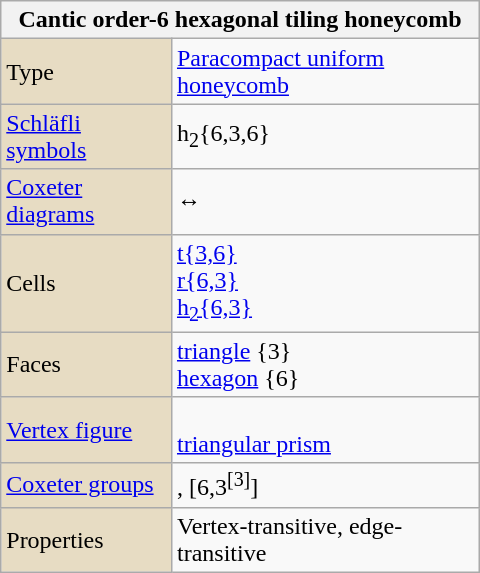<table class="wikitable" align="right" style="margin-left:10px" width="320">
<tr>
<th bgcolor=#e7dcc3 colspan=2>Cantic order-6 hexagonal tiling honeycomb</th>
</tr>
<tr>
<td bgcolor=#e7dcc3>Type</td>
<td><a href='#'>Paracompact uniform honeycomb</a></td>
</tr>
<tr>
<td bgcolor=#e7dcc3><a href='#'>Schläfli symbols</a></td>
<td>h<sub>2</sub>{6,3,6}</td>
</tr>
<tr>
<td bgcolor=#e7dcc3><a href='#'>Coxeter diagrams</a></td>
<td> ↔ </td>
</tr>
<tr>
<td bgcolor=#e7dcc3>Cells</td>
<td><a href='#'>t{3,6}</a> <br><a href='#'>r{6,3}</a> <br><a href='#'>h<sub>2</sub>{6,3}</a> </td>
</tr>
<tr>
<td bgcolor=#e7dcc3>Faces</td>
<td><a href='#'>triangle</a> {3}<br><a href='#'>hexagon</a> {6}</td>
</tr>
<tr>
<td bgcolor=#e7dcc3><a href='#'>Vertex figure</a></td>
<td><br><a href='#'>triangular prism</a></td>
</tr>
<tr>
<td bgcolor=#e7dcc3><a href='#'>Coxeter groups</a></td>
<td>, [6,3<sup>[3]</sup>]</td>
</tr>
<tr>
<td bgcolor=#e7dcc3>Properties</td>
<td>Vertex-transitive, edge-transitive</td>
</tr>
</table>
